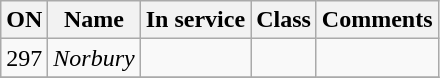<table class="wikitable">
<tr>
<th>ON</th>
<th>Name</th>
<th>In service</th>
<th>Class</th>
<th>Comments</th>
</tr>
<tr>
<td>297</td>
<td><em>Norbury</em></td>
<td></td>
<td></td>
<td></td>
</tr>
<tr>
</tr>
</table>
